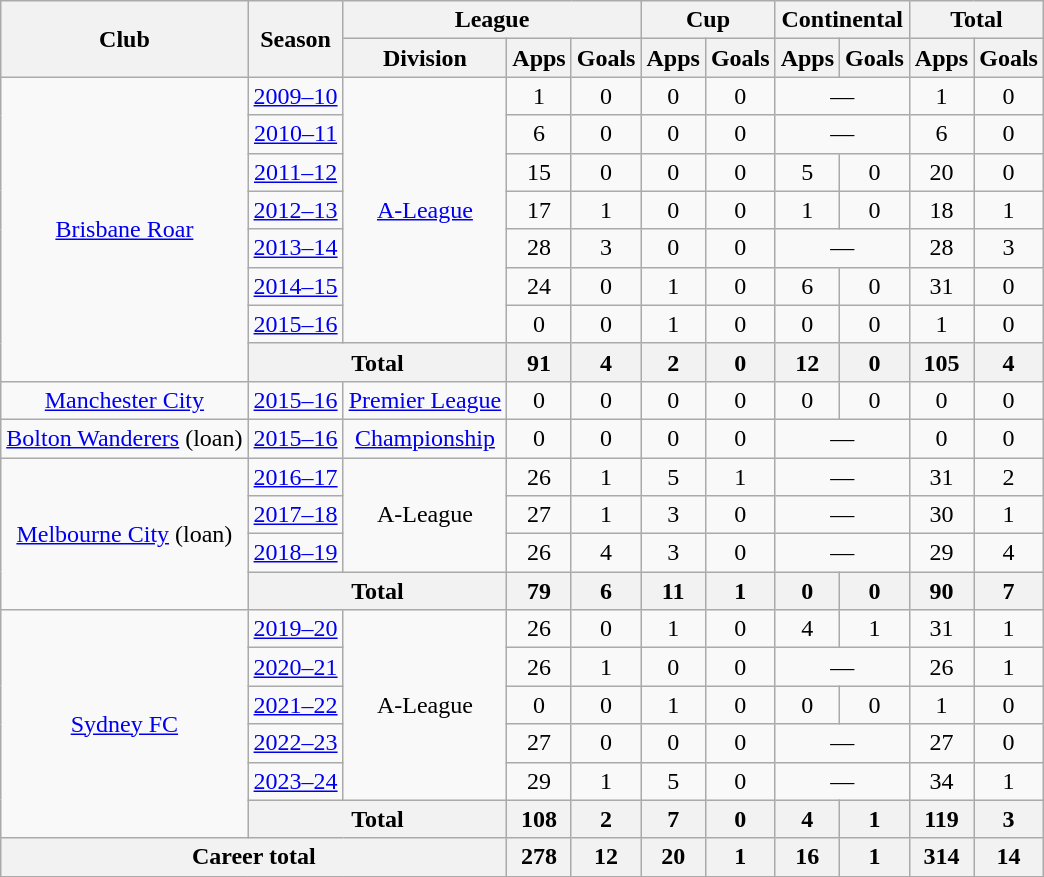<table class="wikitable" style="text-align:center">
<tr>
<th rowspan="2">Club</th>
<th rowspan="2">Season</th>
<th colspan="3">League</th>
<th colspan="2">Cup</th>
<th colspan="2">Continental</th>
<th colspan="2">Total</th>
</tr>
<tr>
<th>Division</th>
<th>Apps</th>
<th>Goals</th>
<th>Apps</th>
<th>Goals</th>
<th>Apps</th>
<th>Goals</th>
<th>Apps</th>
<th>Goals</th>
</tr>
<tr>
<td rowspan="8"><a href='#'>Brisbane Roar</a></td>
<td><a href='#'>2009–10</a></td>
<td rowspan=7><a href='#'>A-League</a></td>
<td>1</td>
<td>0</td>
<td>0</td>
<td>0</td>
<td colspan="2">—</td>
<td>1</td>
<td>0</td>
</tr>
<tr>
<td><a href='#'>2010–11</a></td>
<td>6</td>
<td>0</td>
<td>0</td>
<td>0</td>
<td colspan="2">—</td>
<td>6</td>
<td>0</td>
</tr>
<tr>
<td><a href='#'>2011–12</a></td>
<td>15</td>
<td>0</td>
<td>0</td>
<td 0>0</td>
<td>5</td>
<td>0</td>
<td>20</td>
<td>0</td>
</tr>
<tr>
<td><a href='#'>2012–13</a></td>
<td>17</td>
<td>1</td>
<td>0</td>
<td>0</td>
<td>1</td>
<td>0</td>
<td>18</td>
<td>1</td>
</tr>
<tr>
<td><a href='#'>2013–14</a></td>
<td>28</td>
<td>3</td>
<td>0</td>
<td>0</td>
<td colspan="2">—</td>
<td>28</td>
<td>3</td>
</tr>
<tr>
<td><a href='#'>2014–15</a></td>
<td>24</td>
<td>0</td>
<td>1</td>
<td>0</td>
<td>6</td>
<td>0</td>
<td>31</td>
<td>0</td>
</tr>
<tr>
<td><a href='#'>2015–16</a></td>
<td>0</td>
<td>0</td>
<td>1</td>
<td>0</td>
<td>0</td>
<td>0</td>
<td>1</td>
<td>0</td>
</tr>
<tr>
<th colspan="2">Total</th>
<th>91</th>
<th>4</th>
<th>2</th>
<th>0</th>
<th>12</th>
<th>0</th>
<th>105</th>
<th>4</th>
</tr>
<tr>
<td><a href='#'>Manchester City</a></td>
<td><a href='#'>2015–16</a></td>
<td><a href='#'>Premier League</a></td>
<td>0</td>
<td>0</td>
<td>0</td>
<td>0</td>
<td>0</td>
<td>0</td>
<td>0</td>
<td>0</td>
</tr>
<tr>
<td><a href='#'>Bolton Wanderers</a> (loan)</td>
<td><a href='#'>2015–16</a></td>
<td><a href='#'>Championship</a></td>
<td>0</td>
<td>0</td>
<td>0</td>
<td>0</td>
<td colspan="2">—</td>
<td>0</td>
<td>0</td>
</tr>
<tr>
<td rowspan="4"><a href='#'>Melbourne City</a> (loan)</td>
<td><a href='#'>2016–17</a></td>
<td rowspan="3">A-League</td>
<td>26</td>
<td>1</td>
<td>5</td>
<td>1</td>
<td colspan="2">—</td>
<td>31</td>
<td>2</td>
</tr>
<tr>
<td><a href='#'>2017–18</a></td>
<td>27</td>
<td>1</td>
<td>3</td>
<td>0</td>
<td colspan="2">—</td>
<td>30</td>
<td>1</td>
</tr>
<tr>
<td><a href='#'>2018–19</a></td>
<td>26</td>
<td>4</td>
<td>3</td>
<td>0</td>
<td colspan="2">—</td>
<td>29</td>
<td>4</td>
</tr>
<tr>
<th colspan="2">Total</th>
<th>79</th>
<th>6</th>
<th>11</th>
<th>1</th>
<th>0</th>
<th>0</th>
<th>90</th>
<th>7</th>
</tr>
<tr>
<td rowspan="6"><a href='#'>Sydney FC</a></td>
<td><a href='#'>2019–20</a></td>
<td rowspan="5">A-League</td>
<td>26</td>
<td>0</td>
<td>1</td>
<td>0</td>
<td>4</td>
<td>1</td>
<td>31</td>
<td>1</td>
</tr>
<tr>
<td><a href='#'>2020–21</a></td>
<td>26</td>
<td>1</td>
<td>0</td>
<td>0</td>
<td colspan="2">—</td>
<td>26</td>
<td>1</td>
</tr>
<tr>
<td><a href='#'>2021–22</a></td>
<td>0</td>
<td>0</td>
<td>1</td>
<td>0</td>
<td>0</td>
<td>0</td>
<td>1</td>
<td>0</td>
</tr>
<tr>
<td><a href='#'>2022–23</a></td>
<td>27</td>
<td>0</td>
<td>0</td>
<td>0</td>
<td colspan="2">—</td>
<td>27</td>
<td>0</td>
</tr>
<tr>
<td><a href='#'>2023–24</a></td>
<td>29</td>
<td>1</td>
<td>5</td>
<td>0</td>
<td colspan="2">—</td>
<td>34</td>
<td>1</td>
</tr>
<tr>
<th colspan="2">Total</th>
<th>108</th>
<th>2</th>
<th>7</th>
<th>0</th>
<th>4</th>
<th>1</th>
<th>119</th>
<th>3</th>
</tr>
<tr>
<th colspan="3">Career total</th>
<th>278</th>
<th>12</th>
<th>20</th>
<th>1</th>
<th>16</th>
<th>1</th>
<th>314</th>
<th>14</th>
</tr>
<tr>
</tr>
</table>
